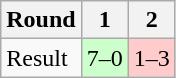<table class="wikitable">
<tr>
<th>Round</th>
<th>1</th>
<th>2</th>
</tr>
<tr>
<td>Result</td>
<td bgcolor="#CCFFCC">7–0</td>
<td bgcolor="#FFCCCC">1–3</td>
</tr>
</table>
